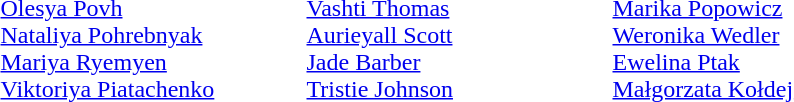<table>
<tr>
<td width=200 valign=top><em></em><br><a href='#'>Olesya Povh</a><br><a href='#'>Nataliya Pohrebnyak</a><br><a href='#'>Mariya Ryemyen</a><br><a href='#'>Viktoriya Piatachenko</a></td>
<td width=200 valign=top><em></em><br><a href='#'>Vashti Thomas</a><br><a href='#'>Aurieyall Scott</a><br><a href='#'>Jade Barber</a><br><a href='#'>Tristie Johnson</a></td>
<td width=200 valign=top><em></em><br><a href='#'>Marika Popowicz</a><br><a href='#'>Weronika Wedler</a><br><a href='#'>Ewelina Ptak</a><br><a href='#'>Małgorzata Kołdej</a></td>
</tr>
</table>
